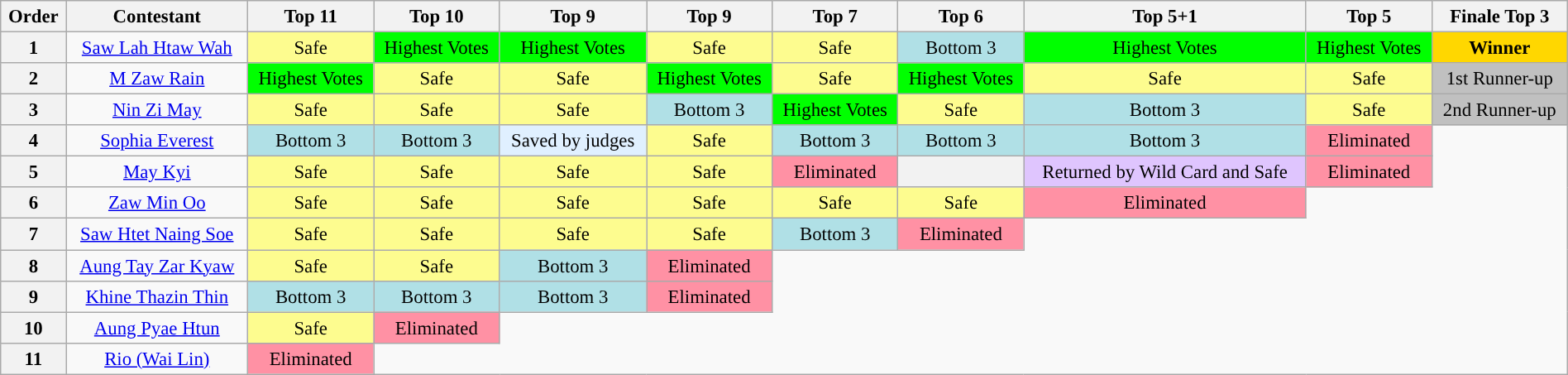<table class="wikitable nowrap" style="text-align:center; font-size:95%; width:100%;">
<tr>
<th scope="col">Order</th>
<th scope="col">Contestant</th>
<th scope="col">Top 11</th>
<th scope="col">Top 10</th>
<th scope="col">Top 9</th>
<th scope="col">Top 9</th>
<th scope="col">Top 7</th>
<th scope="col">Top 6</th>
<th scope="col">Top 5+1</th>
<th scope="col">Top 5</th>
<th scope="col">Finale Top 3</th>
</tr>
<tr>
<th>1</th>
<td><a href='#'>Saw Lah Htaw Wah</a></td>
<td style="background:#FDFC8F;">Safe</td>
<td style="background:#00FF00;">Highest Votes</td>
<td style="background:#00FF00;">Highest Votes</td>
<td style="background:#FDFC8F;">Safe</td>
<td style="background:#FDFC8F;">Safe</td>
<td style="background:#B0E0E6;">Bottom 3</td>
<td style="background:#00FF00;">Highest Votes</td>
<td style="background:#00FF00;">Highest Votes</td>
<td style="background:gold;"><strong>Winner</strong></td>
</tr>
<tr>
<th>2</th>
<td><a href='#'>M Zaw Rain</a></td>
<td style="background:#00FF00;">Highest Votes</td>
<td style="background:#FDFC8F;">Safe</td>
<td style="background:#FDFC8F;">Safe</td>
<td style="background:#00FF00;">Highest Votes</td>
<td style="background:#FDFC8F;">Safe</td>
<td style="background:#00FF00;">Highest Votes</td>
<td style="background:#FDFC8F;">Safe</td>
<td style="background:#FDFC8F;">Safe</td>
<td style="background:silver;">1st Runner-up</td>
</tr>
<tr>
<th>3</th>
<td><a href='#'>Nin Zi May</a></td>
<td style="background:#FDFC8F;">Safe</td>
<td style="background:#FDFC8F;">Safe</td>
<td style="background:#FDFC8F;">Safe</td>
<td style="background:#B0E0E6;">Bottom 3</td>
<td style="background:#00FF00;">Highest Votes</td>
<td style="background:#FDFC8F;">Safe</td>
<td style="background:#B0E0E6;">Bottom 3</td>
<td style="background:#FDFC8F;">Safe</td>
<td style="background:silver;">2nd Runner-up</td>
</tr>
<tr>
<th>4</th>
<td><a href='#'>Sophia Everest</a></td>
<td style="background:#B0E0E6;">Bottom 3</td>
<td style="background:#B0E0E6;">Bottom 3</td>
<td style="background:#e0f0ff;">Saved by judges</td>
<td style="background:#FDFC8F;">Safe</td>
<td style="background:#B0E0E6;">Bottom 3</td>
<td style="background:#B0E0E6;">Bottom 3</td>
<td style="background:#B0E0E6;">Bottom 3</td>
<td style="background:#FF91A4;">Eliminated</td>
</tr>
<tr>
<th>5</th>
<td><a href='#'>May Kyi</a></td>
<td style="background:#FDFC8F;">Safe</td>
<td style="background:#FDFC8F;">Safe</td>
<td style="background:#FDFC8F;">Safe</td>
<td style="background:#FDFC8F;">Safe</td>
<td style="background:#FF91A4;">Eliminated</td>
<th></th>
<td style="background:#DFC5FE;">Returned by Wild Card and Safe</td>
<td style="background:#FF91A4;">Eliminated</td>
</tr>
<tr>
<th>6</th>
<td><a href='#'>Zaw Min Oo</a></td>
<td style="background:#FDFC8F;">Safe</td>
<td style="background:#FDFC8F;">Safe</td>
<td style="background:#FDFC8F;">Safe</td>
<td style="background:#FDFC8F;">Safe</td>
<td style="background:#FDFC8F;">Safe</td>
<td style="background:#FDFC8F;">Safe</td>
<td style="background:#FF91A4;">Eliminated</td>
</tr>
<tr>
<th>7</th>
<td><a href='#'>Saw Htet Naing Soe</a></td>
<td style="background:#FDFC8F;">Safe</td>
<td style="background:#FDFC8F;">Safe</td>
<td style="background:#FDFC8F;">Safe</td>
<td style="background:#FDFC8F;">Safe</td>
<td style="background:#B0E0E6;">Bottom 3</td>
<td style="background:#FF91A4;">Eliminated</td>
</tr>
<tr>
<th>8</th>
<td><a href='#'>Aung Tay Zar Kyaw</a></td>
<td style="background:#FDFC8F;">Safe</td>
<td style="background:#FDFC8F;">Safe</td>
<td style="background:#B0E0E6;">Bottom 3</td>
<td style="background:#FF91A4;">Eliminated</td>
</tr>
<tr>
<th>9</th>
<td><a href='#'>Khine Thazin Thin</a></td>
<td style="background:#B0E0E6;">Bottom 3</td>
<td style="background:#B0E0E6;">Bottom 3</td>
<td style="background:#B0E0E6;">Bottom 3</td>
<td style="background:#FF91A4;">Eliminated</td>
</tr>
<tr>
<th>10</th>
<td><a href='#'>Aung Pyae Htun</a></td>
<td style="background:#FDFC8F;">Safe</td>
<td style="background:#FF91A4;">Eliminated</td>
</tr>
<tr>
<th>11</th>
<td><a href='#'>Rio (Wai Lin)</a></td>
<td style="background:#FF91A4;">Eliminated</td>
</tr>
</table>
